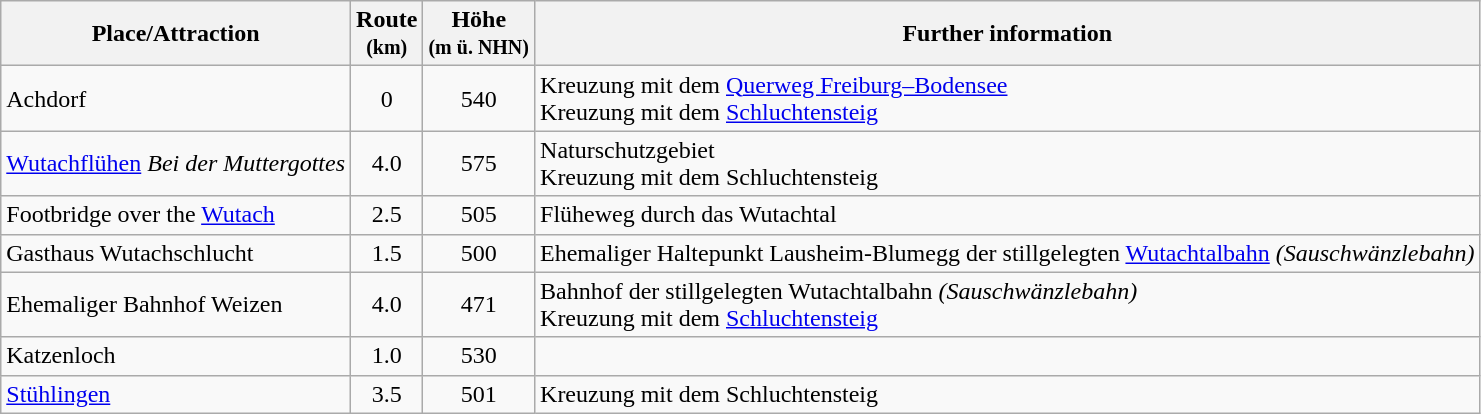<table class="wikitable toptextcells">
<tr class="hintergrundfarbe5">
<th>Place/Attraction</th>
<th>Route<br><small>(km)</small></th>
<th>Höhe<br><small>(m ü. NHN)</small></th>
<th class="unsortable">Further information</th>
</tr>
<tr>
<td>Achdorf</td>
<td style="text-align:center">0</td>
<td style="text-align:center">540</td>
<td>Kreuzung mit dem <a href='#'>Querweg Freiburg–Bodensee</a><br>Kreuzung mit dem <a href='#'>Schluchtensteig</a></td>
</tr>
<tr>
<td><a href='#'>Wutachflühen</a> <em>Bei der Muttergottes</em></td>
<td style="text-align:center">4.0</td>
<td style="text-align:center">575</td>
<td>Naturschutzgebiet<br>Kreuzung mit dem Schluchtensteig</td>
</tr>
<tr>
<td>Footbridge over the <a href='#'>Wutach</a></td>
<td style="text-align:center">2.5</td>
<td style="text-align:center">505</td>
<td>Flüheweg durch das Wutachtal</td>
</tr>
<tr>
<td>Gasthaus Wutachschlucht</td>
<td style="text-align:center">1.5</td>
<td style="text-align:center">500</td>
<td>Ehemaliger Haltepunkt Lausheim-Blumegg der stillgelegten <a href='#'>Wutachtalbahn</a> <em>(Sauschwänzlebahn)</em></td>
</tr>
<tr>
<td>Ehemaliger Bahnhof Weizen</td>
<td style="text-align:center">4.0</td>
<td style="text-align:center">471</td>
<td>Bahnhof der stillgelegten Wutachtalbahn <em>(Sauschwänzlebahn)</em><br>Kreuzung mit dem <a href='#'>Schluchtensteig</a></td>
</tr>
<tr>
<td>Katzenloch</td>
<td style="text-align:center">1.0</td>
<td style="text-align:center">530</td>
<td></td>
</tr>
<tr>
<td><a href='#'>Stühlingen</a></td>
<td style="text-align:center">3.5</td>
<td style="text-align:center">501</td>
<td>Kreuzung mit dem Schluchtensteig</td>
</tr>
</table>
